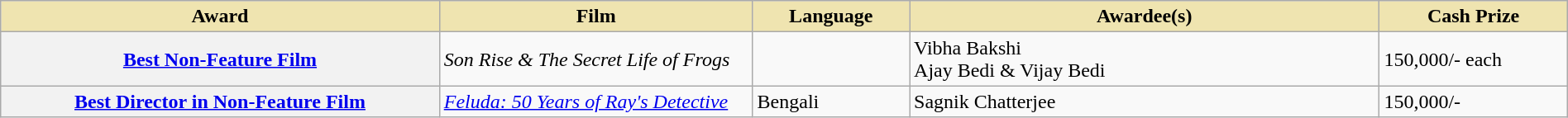<table class="wikitable plainrowheaders" style="width:100%;">
<tr>
<th style="background-color:#EFE4B0;width:28%;">Award</th>
<th style="background-color:#EFE4B0;width:20%;">Film</th>
<th style="background-color:#EFE4B0;width:10%;">Language</th>
<th style="background-color:#EFE4B0;width:30%;">Awardee(s)</th>
<th style="background-color:#EFE4B0;width:12%;">Cash Prize</th>
</tr>
<tr>
<th scope="row"><a href='#'>Best Non-Feature Film</a></th>
<td><em>Son Rise & The Secret Life of Frogs</em></td>
<td></td>
<td>Vibha Bakshi<br>Ajay Bedi & Vijay Bedi</td>
<td> 150,000/- each</td>
</tr>
<tr>
<th scope="row"><a href='#'>Best Director in Non-Feature Film</a></th>
<td><em><a href='#'>Feluda: 50 Years of Ray's Detective</a></em></td>
<td>Bengali</td>
<td>Sagnik Chatterjee</td>
<td> 150,000/-</td>
</tr>
</table>
